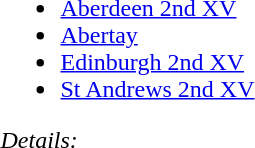<table>
<tr>
<td valign="top"><br><ul><li><a href='#'>Aberdeen 2nd XV</a></li><li><a href='#'>Abertay</a></li><li><a href='#'>Edinburgh 2nd XV</a></li><li><a href='#'>St Andrews 2nd XV</a></li></ul><em>Details:</em> </td>
</tr>
</table>
